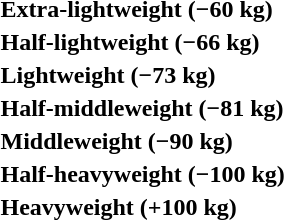<table>
<tr>
<th rowspan=2 style="text-align:left;">Extra-lightweight (−60 kg)</th>
<td rowspan=2></td>
<td rowspan=2></td>
<td></td>
</tr>
<tr>
<td></td>
</tr>
<tr>
<th rowspan=2 style="text-align:left;">Half-lightweight (−66 kg)</th>
<td rowspan=2></td>
<td rowspan=2></td>
<td></td>
</tr>
<tr>
<td></td>
</tr>
<tr>
<th rowspan=2 style="text-align:left;">Lightweight (−73 kg)</th>
<td rowspan=2></td>
<td rowspan=2></td>
<td></td>
</tr>
<tr>
<td></td>
</tr>
<tr>
<th rowspan=2 style="text-align:left;">Half-middleweight (−81 kg)</th>
<td rowspan=2></td>
<td rowspan=2></td>
<td></td>
</tr>
<tr>
<td></td>
</tr>
<tr>
<th rowspan=2 style="text-align:left;">Middleweight (−90 kg)</th>
<td rowspan=2></td>
<td rowspan=2></td>
<td></td>
</tr>
<tr>
<td></td>
</tr>
<tr>
<th rowspan=2 style="text-align:left;">Half-heavyweight (−100 kg)</th>
<td rowspan=2></td>
<td rowspan=2></td>
<td></td>
</tr>
<tr>
<td></td>
</tr>
<tr>
<th rowspan=2 style="text-align:left;">Heavyweight (+100 kg)</th>
<td rowspan=2></td>
<td rowspan=2></td>
<td></td>
</tr>
<tr>
<td></td>
</tr>
</table>
